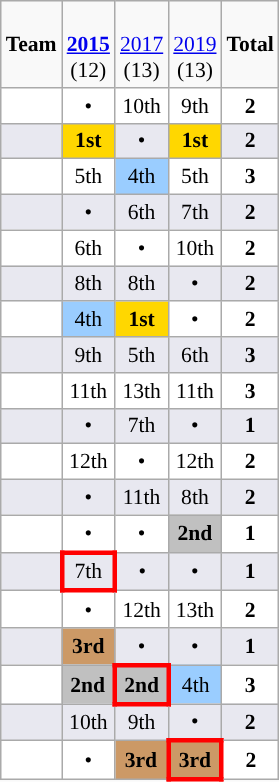<table class="wikitable shortable" style="text-align:center; font-size:90%">
<tr>
<td><strong>Team</strong></td>
<td><br><strong><a href='#'>2015</a></strong><br>(12)</td>
<td><br><a href='#'>2017</a><br>(13)</td>
<td><br><a href='#'>2019</a><br>(13)</td>
<td><strong>Total</strong></td>
</tr>
<tr bgcolor=#ffffff>
<td align=left></td>
<td>•</td>
<td>10th</td>
<td>9th</td>
<td><strong>2</strong></td>
</tr>
<tr bgcolor=#e8e8f0>
<td align=left></td>
<td bgcolor="gold"><strong>1st</strong></td>
<td>•</td>
<td bgcolor="gold"><strong>1st</strong></td>
<td><strong>2</strong></td>
</tr>
<tr bgcolor=#ffffff>
<td align=left></td>
<td>5th</td>
<td bgcolor="9acdff">4th</td>
<td>5th</td>
<td><strong>3</strong></td>
</tr>
<tr bgcolor=#e8e8f0>
<td align=left></td>
<td>•</td>
<td>6th</td>
<td>7th</td>
<td><strong>2</strong></td>
</tr>
<tr bgcolor=#ffffff>
<td align=left></td>
<td>6th</td>
<td>•</td>
<td>10th</td>
<td><strong>2</strong></td>
</tr>
<tr bgcolor=#e8e8f0>
<td align=left></td>
<td>8th</td>
<td>8th</td>
<td>•</td>
<td><strong>2</strong></td>
</tr>
<tr bgcolor=#ffffff>
<td align=left></td>
<td bgcolor="9acdff">4th</td>
<td bgcolor="gold"><strong>1st</strong></td>
<td>•</td>
<td><strong>2</strong></td>
</tr>
<tr bgcolor=#e8e8f0>
<td align=left></td>
<td>9th</td>
<td>5th</td>
<td>6th</td>
<td><strong>3</strong></td>
</tr>
<tr bgcolor=#ffffff>
<td align=left></td>
<td>11th</td>
<td>13th</td>
<td>11th</td>
<td><strong>3</strong></td>
</tr>
<tr bgcolor=#e8e8f0>
<td align=left></td>
<td>•</td>
<td>7th</td>
<td>•</td>
<td><strong>1</strong></td>
</tr>
<tr bgcolor=#ffffff>
<td align=left></td>
<td>12th</td>
<td>•</td>
<td>12th</td>
<td><strong>2</strong></td>
</tr>
<tr bgcolor=e8e8f0>
<td align=left></td>
<td>•</td>
<td>11th</td>
<td>8th</td>
<td><strong>2</strong></td>
</tr>
<tr bgcolor=#ffffff>
<td align=left></td>
<td>•</td>
<td>•</td>
<td bgcolor="silver"><strong>2nd</strong></td>
<td><strong>1</strong></td>
</tr>
<tr bgcolor=#e8e8f0>
<td align=left></td>
<td style="border: 3px solid red">7th</td>
<td>•</td>
<td>•</td>
<td><strong>1</strong></td>
</tr>
<tr bgcolor=#ffffff>
<td align=left></td>
<td>•</td>
<td>12th</td>
<td>13th</td>
<td><strong>2</strong></td>
</tr>
<tr bgcolor=#e8e8f0>
<td align=left></td>
<td bgcolor="cc9966"><strong>3rd</strong></td>
<td>•</td>
<td>•</td>
<td><strong>1</strong></td>
</tr>
<tr bgcolor=#ffffff>
<td align=left></td>
<td bgcolor="silver"><strong>2nd</strong></td>
<td style="border: 3px solid red" bgcolor="silver"><strong>2nd</strong></td>
<td bgcolor="9acdff">4th</td>
<td><strong>3</strong></td>
</tr>
<tr bgcolor=#e8e8f0>
<td align=left></td>
<td>10th</td>
<td>9th</td>
<td>•</td>
<td><strong>2</strong></td>
</tr>
<tr bgcolor=ffffff>
<td align=left></td>
<td>•</td>
<td bgcolor="cc9966"><strong>3rd</strong></td>
<td style="border: 3px solid red" bgcolor="cc9966"><strong>3rd</strong></td>
<td><strong>2</strong></td>
</tr>
</table>
